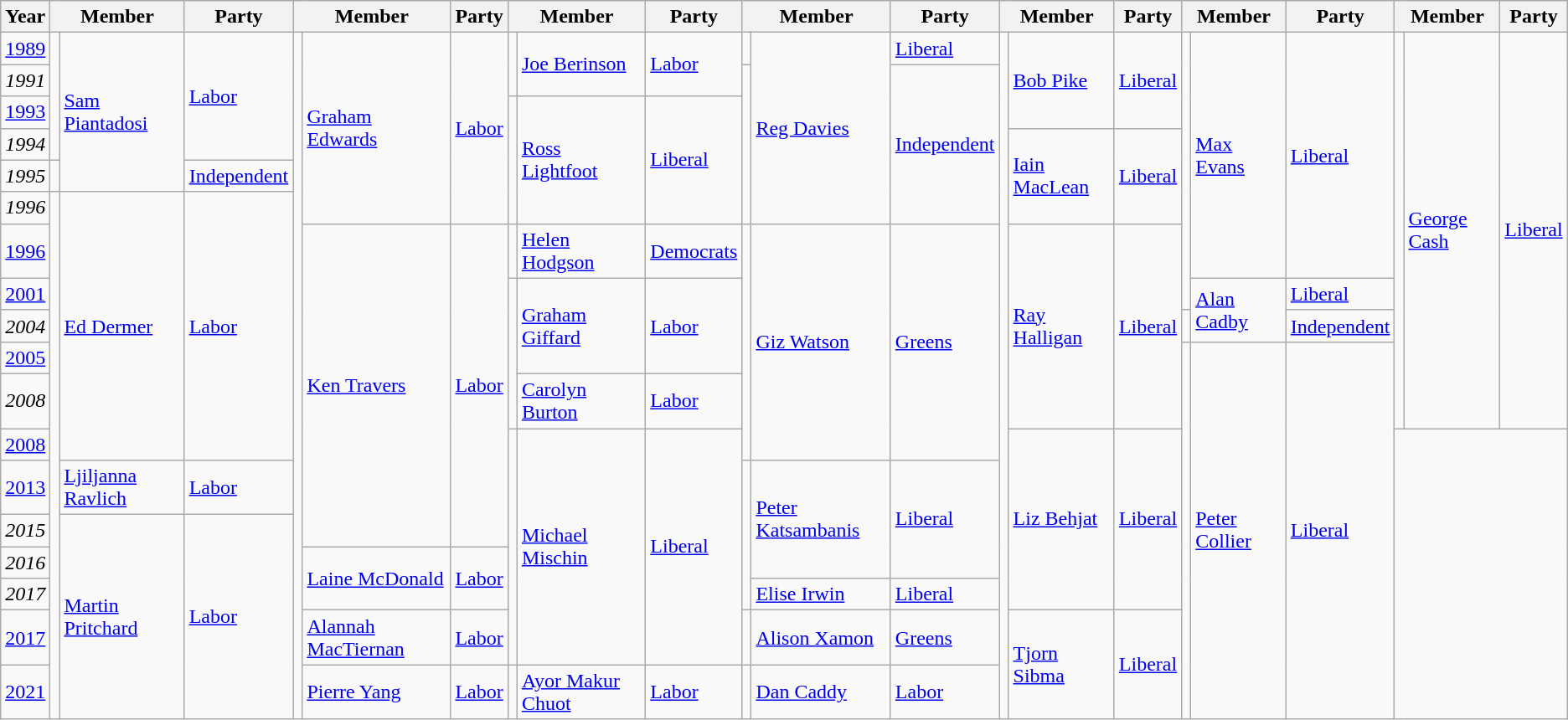<table class=wikitable>
<tr>
<th>Year</th>
<th colspan=2>Member</th>
<th>Party</th>
<th colspan=2>Member</th>
<th>Party</th>
<th colspan=2>Member</th>
<th>Party</th>
<th colspan=2>Member</th>
<th>Party</th>
<th colspan=2>Member</th>
<th>Party</th>
<th colspan=2>Member</th>
<th>Party</th>
<th colspan=2>Member</th>
<th>Party</th>
</tr>
<tr>
<td><a href='#'>1989</a></td>
<td rowspan=4 ></td>
<td rowspan=5><a href='#'>Sam Piantadosi</a></td>
<td rowspan=4><a href='#'>Labor</a></td>
<td rowspan=18 ></td>
<td rowspan=6><a href='#'>Graham Edwards</a></td>
<td rowspan=6><a href='#'>Labor</a></td>
<td rowspan=2 ></td>
<td rowspan=2><a href='#'>Joe Berinson</a></td>
<td rowspan=2><a href='#'>Labor</a></td>
<td></td>
<td rowspan=6><a href='#'>Reg Davies</a></td>
<td><a href='#'>Liberal</a></td>
<td rowspan=18 ></td>
<td rowspan=3><a href='#'>Bob Pike</a></td>
<td rowspan=3><a href='#'>Liberal</a></td>
<td rowspan=8 ></td>
<td rowspan=7><a href='#'>Max Evans</a></td>
<td rowspan=7><a href='#'>Liberal</a></td>
<td rowspan=11 ></td>
<td rowspan=11><a href='#'>George Cash</a></td>
<td rowspan=11><a href='#'>Liberal</a></td>
</tr>
<tr>
<td><em>1991</em></td>
<td rowspan=5 ></td>
<td rowspan=5><a href='#'>Independent</a></td>
</tr>
<tr>
<td><a href='#'>1993</a></td>
<td rowspan=4 ></td>
<td rowspan=4><a href='#'>Ross Lightfoot</a></td>
<td rowspan=4><a href='#'>Liberal</a></td>
</tr>
<tr>
<td><em>1994</em></td>
<td rowspan=3><a href='#'>Iain MacLean</a></td>
<td rowspan=3><a href='#'>Liberal</a></td>
</tr>
<tr>
<td><em>1995</em></td>
<td></td>
<td><a href='#'>Independent</a></td>
</tr>
<tr>
<td><em>1996</em></td>
<td rowspan=13 ></td>
<td rowspan=7><a href='#'>Ed Dermer</a></td>
<td rowspan=7><a href='#'>Labor</a></td>
</tr>
<tr>
<td><a href='#'>1996</a></td>
<td rowspan=8><a href='#'>Ken Travers</a></td>
<td rowspan=8><a href='#'>Labor</a></td>
<td></td>
<td><a href='#'>Helen Hodgson</a></td>
<td><a href='#'>Democrats</a></td>
<td rowspan=6 ></td>
<td rowspan=6><a href='#'>Giz Watson</a></td>
<td rowspan=6><a href='#'>Greens</a></td>
<td rowspan=5><a href='#'>Ray Halligan</a></td>
<td rowspan=5><a href='#'>Liberal</a></td>
</tr>
<tr>
<td><a href='#'>2001</a></td>
<td rowspan=4 ></td>
<td rowspan=3><a href='#'>Graham Giffard</a></td>
<td rowspan=3><a href='#'>Labor</a></td>
<td rowspan=2><a href='#'>Alan Cadby</a></td>
<td><a href='#'>Liberal</a></td>
</tr>
<tr>
<td><em>2004</em></td>
<td></td>
<td><a href='#'>Independent</a></td>
</tr>
<tr>
<td><a href='#'>2005</a></td>
<td rowspan=9 ></td>
<td rowspan=9><a href='#'>Peter Collier</a></td>
<td rowspan=9><a href='#'>Liberal</a></td>
</tr>
<tr>
<td><em>2008</em></td>
<td><a href='#'>Carolyn Burton</a></td>
<td><a href='#'>Labor</a></td>
</tr>
<tr>
<td><a href='#'>2008</a></td>
<td rowspan=6 ></td>
<td rowspan=6><a href='#'>Michael Mischin</a></td>
<td rowspan=6><a href='#'>Liberal</a></td>
<td rowspan=5><a href='#'>Liz Behjat</a></td>
<td rowspan=5><a href='#'>Liberal</a></td>
<td colspan=3 rowspan=7></td>
</tr>
<tr>
<td><a href='#'>2013</a></td>
<td><a href='#'>Ljiljanna Ravlich</a></td>
<td><a href='#'>Labor</a></td>
<td rowspan=4 ></td>
<td rowspan=3><a href='#'>Peter Katsambanis</a></td>
<td rowspan=3><a href='#'>Liberal</a></td>
</tr>
<tr>
<td><em>2015</em></td>
<td rowspan=5><a href='#'>Martin Pritchard</a></td>
<td rowspan=5><a href='#'>Labor</a></td>
</tr>
<tr>
<td><em>2016</em></td>
<td rowspan=2><a href='#'>Laine McDonald</a></td>
<td rowspan=2><a href='#'>Labor</a></td>
</tr>
<tr>
<td><em>2017</em></td>
<td><a href='#'>Elise Irwin</a></td>
<td><a href='#'>Liberal</a></td>
</tr>
<tr>
<td><a href='#'>2017</a></td>
<td><a href='#'>Alannah MacTiernan</a></td>
<td><a href='#'>Labor</a></td>
<td></td>
<td><a href='#'>Alison Xamon</a></td>
<td><a href='#'>Greens</a></td>
<td rowspan=2><a href='#'>Tjorn Sibma</a></td>
<td rowspan=2><a href='#'>Liberal</a></td>
</tr>
<tr>
<td><a href='#'>2021</a></td>
<td><a href='#'>Pierre Yang</a></td>
<td><a href='#'>Labor</a></td>
<td></td>
<td><a href='#'>Ayor Makur Chuot</a></td>
<td><a href='#'>Labor</a></td>
<td></td>
<td><a href='#'>Dan Caddy</a></td>
<td><a href='#'>Labor</a></td>
</tr>
</table>
